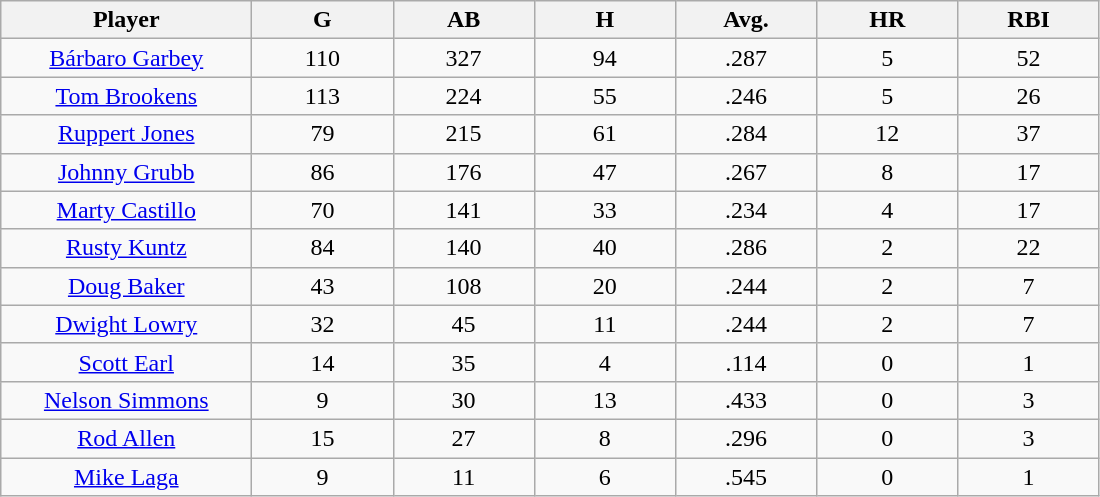<table class="wikitable sortable">
<tr>
<th bgcolor="#DDDDFF" width="16%">Player</th>
<th bgcolor="#DDDDFF" width="9%">G</th>
<th bgcolor="#DDDDFF" width="9%">AB</th>
<th bgcolor="#DDDDFF" width="9%">H</th>
<th bgcolor="#DDDDFF" width="9%">Avg.</th>
<th bgcolor="#DDDDFF" width="9%">HR</th>
<th bgcolor="#DDDDFF" width="9%">RBI</th>
</tr>
<tr align="center">
<td><a href='#'>Bárbaro Garbey</a></td>
<td>110</td>
<td>327</td>
<td>94</td>
<td>.287</td>
<td>5</td>
<td>52</td>
</tr>
<tr align="center">
<td><a href='#'>Tom Brookens</a></td>
<td>113</td>
<td>224</td>
<td>55</td>
<td>.246</td>
<td>5</td>
<td>26</td>
</tr>
<tr align="center">
<td><a href='#'>Ruppert Jones</a></td>
<td>79</td>
<td>215</td>
<td>61</td>
<td>.284</td>
<td>12</td>
<td>37</td>
</tr>
<tr align="center">
<td><a href='#'>Johnny Grubb</a></td>
<td>86</td>
<td>176</td>
<td>47</td>
<td>.267</td>
<td>8</td>
<td>17</td>
</tr>
<tr align="center">
<td><a href='#'>Marty Castillo</a></td>
<td>70</td>
<td>141</td>
<td>33</td>
<td>.234</td>
<td>4</td>
<td>17</td>
</tr>
<tr align="center">
<td><a href='#'>Rusty Kuntz</a></td>
<td>84</td>
<td>140</td>
<td>40</td>
<td>.286</td>
<td>2</td>
<td>22</td>
</tr>
<tr align="center">
<td><a href='#'>Doug Baker</a></td>
<td>43</td>
<td>108</td>
<td>20</td>
<td>.244</td>
<td>2</td>
<td>7</td>
</tr>
<tr align="center">
<td><a href='#'>Dwight Lowry</a></td>
<td>32</td>
<td>45</td>
<td>11</td>
<td>.244</td>
<td>2</td>
<td>7</td>
</tr>
<tr align="center">
<td><a href='#'>Scott Earl</a></td>
<td>14</td>
<td>35</td>
<td>4</td>
<td>.114</td>
<td>0</td>
<td>1</td>
</tr>
<tr align="center">
<td><a href='#'>Nelson Simmons</a></td>
<td>9</td>
<td>30</td>
<td>13</td>
<td>.433</td>
<td>0</td>
<td>3</td>
</tr>
<tr align="center">
<td><a href='#'>Rod Allen</a></td>
<td>15</td>
<td>27</td>
<td>8</td>
<td>.296</td>
<td>0</td>
<td>3</td>
</tr>
<tr align="center">
<td><a href='#'>Mike Laga</a></td>
<td>9</td>
<td>11</td>
<td>6</td>
<td>.545</td>
<td>0</td>
<td>1</td>
</tr>
</table>
